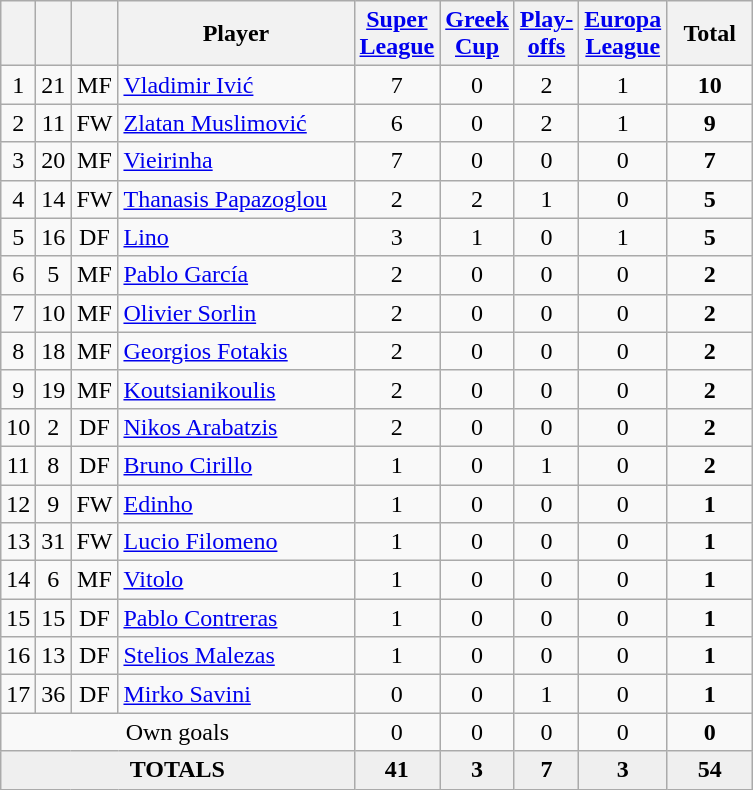<table class="wikitable sortable" style="text-align:center">
<tr>
<th width=5></th>
<th width=5></th>
<th width=5></th>
<th width=150>Player</th>
<th width=30><a href='#'>Super League</a></th>
<th width=30><a href='#'>Greek Cup</a></th>
<th width=30px><a href='#'>Play-offs</a></th>
<th width=30px><a href='#'>Europa League</a></th>
<th width=50>Total</th>
</tr>
<tr>
<td>1</td>
<td>21</td>
<td>MF</td>
<td align=left> <a href='#'>Vladimir Ivić</a></td>
<td>7</td>
<td>0</td>
<td>2</td>
<td>1</td>
<td><strong>10</strong></td>
</tr>
<tr>
<td>2</td>
<td>11</td>
<td>FW</td>
<td align=left> <a href='#'>Zlatan Muslimović</a></td>
<td>6</td>
<td>0</td>
<td>2</td>
<td>1</td>
<td><strong>9</strong></td>
</tr>
<tr>
<td>3</td>
<td>20</td>
<td>MF</td>
<td align=left> <a href='#'>Vieirinha</a></td>
<td>7</td>
<td>0</td>
<td>0</td>
<td>0</td>
<td><strong>7</strong></td>
</tr>
<tr>
<td>4</td>
<td>14</td>
<td>FW</td>
<td align=left> <a href='#'>Thanasis Papazoglou</a></td>
<td>2</td>
<td>2</td>
<td>1</td>
<td>0</td>
<td><strong>5</strong></td>
</tr>
<tr>
<td>5</td>
<td>16</td>
<td>DF</td>
<td align=left> <a href='#'>Lino</a></td>
<td>3</td>
<td>1</td>
<td>0</td>
<td>1</td>
<td><strong>5</strong></td>
</tr>
<tr>
<td>6</td>
<td>5</td>
<td>MF</td>
<td align=left> <a href='#'>Pablo García</a></td>
<td>2</td>
<td>0</td>
<td>0</td>
<td>0</td>
<td><strong>2</strong></td>
</tr>
<tr>
<td>7</td>
<td>10</td>
<td>MF</td>
<td align=left> <a href='#'>Olivier Sorlin</a></td>
<td>2</td>
<td>0</td>
<td>0</td>
<td>0</td>
<td><strong>2</strong></td>
</tr>
<tr>
<td>8</td>
<td>18</td>
<td>MF</td>
<td align=left> <a href='#'>Georgios Fotakis</a></td>
<td>2</td>
<td>0</td>
<td>0</td>
<td>0</td>
<td><strong>2</strong></td>
</tr>
<tr>
<td>9</td>
<td>19</td>
<td>MF</td>
<td align=left> <a href='#'>Koutsianikoulis</a></td>
<td>2</td>
<td>0</td>
<td>0</td>
<td>0</td>
<td><strong>2</strong></td>
</tr>
<tr>
<td>10</td>
<td>2</td>
<td>DF</td>
<td align=left> <a href='#'>Nikos Arabatzis</a></td>
<td>2</td>
<td>0</td>
<td>0</td>
<td>0</td>
<td><strong>2</strong></td>
</tr>
<tr>
<td>11</td>
<td>8</td>
<td>DF</td>
<td align=left> <a href='#'>Bruno Cirillo</a></td>
<td>1</td>
<td>0</td>
<td>1</td>
<td>0</td>
<td><strong>2</strong></td>
</tr>
<tr>
<td>12</td>
<td>9</td>
<td>FW</td>
<td align=left> <a href='#'>Edinho</a></td>
<td>1</td>
<td>0</td>
<td>0</td>
<td>0</td>
<td><strong>1</strong></td>
</tr>
<tr>
<td>13</td>
<td>31</td>
<td>FW</td>
<td align=left> <a href='#'>Lucio Filomeno</a></td>
<td>1</td>
<td>0</td>
<td>0</td>
<td>0</td>
<td><strong>1</strong></td>
</tr>
<tr>
<td>14</td>
<td>6</td>
<td>MF</td>
<td align=left> <a href='#'>Vitolo</a></td>
<td>1</td>
<td>0</td>
<td>0</td>
<td>0</td>
<td><strong>1</strong></td>
</tr>
<tr>
<td>15</td>
<td>15</td>
<td>DF</td>
<td align=left> <a href='#'>Pablo Contreras</a></td>
<td>1</td>
<td>0</td>
<td>0</td>
<td>0</td>
<td><strong>1</strong></td>
</tr>
<tr>
<td>16</td>
<td>13</td>
<td>DF</td>
<td align=left> <a href='#'>Stelios Malezas</a></td>
<td>1</td>
<td>0</td>
<td>0</td>
<td>0</td>
<td><strong>1</strong></td>
</tr>
<tr>
<td>17</td>
<td>36</td>
<td>DF</td>
<td align=left> <a href='#'>Mirko Savini</a></td>
<td>0</td>
<td>0</td>
<td>1</td>
<td>0</td>
<td><strong>1</strong></td>
</tr>
<tr>
<td colspan="4">Own goals</td>
<td>0</td>
<td>0</td>
<td>0</td>
<td>0</td>
<td><strong>0</strong></td>
</tr>
<tr bgcolor="#EFEFEF">
<td colspan=4><strong>TOTALS</strong></td>
<td><strong>41</strong></td>
<td><strong>3</strong></td>
<td><strong>7</strong></td>
<td><strong>3</strong></td>
<td><strong>54</strong></td>
</tr>
</table>
